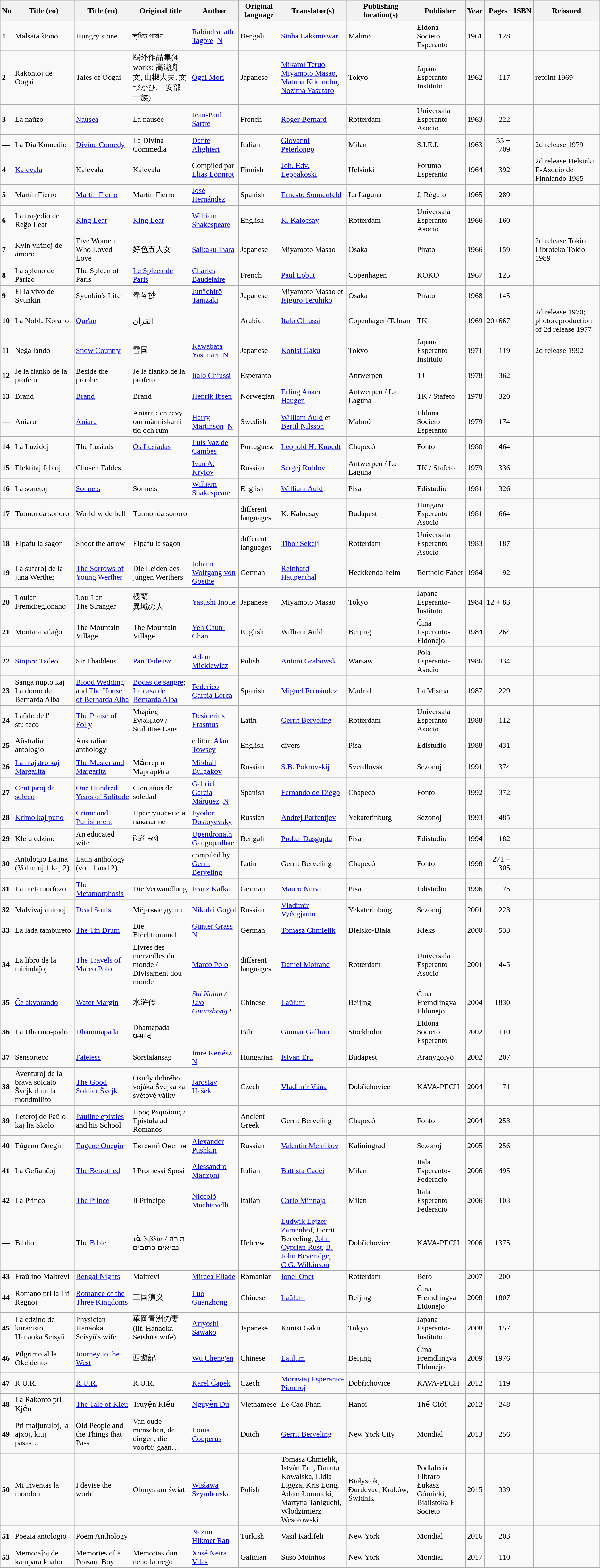<table class="wikitable sortable" |>
<tr>
<th>No</th>
<th>Title (eo)</th>
<th>Title (en)</th>
<th>Original title</th>
<th>Author</th>
<th>Original language</th>
<th>Translator(s)</th>
<th>Publishing location(s)</th>
<th>Publisher</th>
<th>Year</th>
<th>Pages</th>
<th>ISBN</th>
<th>Reissued</th>
</tr>
<tr>
<td><strong>1</strong></td>
<td>Malsata ŝtono</td>
<td>Hungry stone</td>
<td>ক্ষুধিত পাষাণ</td>
<td><a href='#'>Rabindranath Tagore</a>  <a href='#'>N</a></td>
<td>Bengali</td>
<td><a href='#'>Sinha Laksmiswar</a></td>
<td>Malmö</td>
<td>Eldona Societo Esperanto</td>
<td>1961</td>
<td align=right>128</td>
<td></td>
<td></td>
</tr>
<tr>
<td><strong>2</strong></td>
<td>Rakontoj de Oogai</td>
<td>Tales of Oogai</td>
<td>鴎外作品集(4 works: 高瀬舟文, 山椒大夫, 文づかひ,　安部一族)</td>
<td><a href='#'>Ōgai Mori</a></td>
<td>Japanese</td>
<td><a href='#'>Mikami Teruo</a>, <a href='#'>Miyamoto Masao</a>, <a href='#'>Matuba Kikunobu</a>, <a href='#'>Nozima Yasutaro</a></td>
<td>Tokyo</td>
<td>Japana Esperanto-Instituto</td>
<td>1962</td>
<td align=right>117</td>
<td></td>
<td>reprint 1969</td>
</tr>
<tr>
<td><strong>3</strong></td>
<td>La naŭzo</td>
<td><a href='#'>Nausea</a></td>
<td>La nausée</td>
<td><a href='#'>Jean-Paul Sartre</a></td>
<td>French</td>
<td><a href='#'>Roger Bernard</a></td>
<td>Rotterdam</td>
<td>Universala Esperanto-Asocio</td>
<td>1963</td>
<td align=right>222</td>
<td></td>
<td></td>
</tr>
<tr>
<td>—</td>
<td>La Dia Komedio</td>
<td><a href='#'>Divine Comedy</a></td>
<td>La Divina Commedia</td>
<td><a href='#'>Dante Alighieri</a></td>
<td>Italian</td>
<td><a href='#'>Giovanni Peterlongo</a></td>
<td>Milan</td>
<td>S.I.E.I.</td>
<td>1963</td>
<td align=right>55 + 709</td>
<td></td>
<td>2d release 1979</td>
</tr>
<tr>
<td><strong>4</strong></td>
<td><a href='#'>Kalevala</a></td>
<td>Kalevala</td>
<td>Kalevala</td>
<td>Compiled par <a href='#'>Elias Lönnrot</a></td>
<td>Finnish</td>
<td><a href='#'>Joh. Edv. Leppäkoski</a></td>
<td>Helsinki</td>
<td>Forumo Esperanto</td>
<td>1964</td>
<td align=right>392</td>
<td></td>
<td>2d release Helsinki E-Asocio de Finnlando 1985</td>
</tr>
<tr>
<td><strong>5</strong></td>
<td>Martín Fierro</td>
<td><a href='#'>Martín Fierro</a></td>
<td>Martín Fierro</td>
<td><a href='#'>José Hernández</a></td>
<td>Spanish</td>
<td><a href='#'>Ernesto Sonnenfeld</a></td>
<td>La Laguna</td>
<td>J. Régulo</td>
<td>1965</td>
<td align=right>289</td>
<td></td>
<td></td>
</tr>
<tr>
<td><strong>6</strong></td>
<td>La tragedio de Reĝo Lear</td>
<td><a href='#'>King Lear</a></td>
<td><a href='#'>King Lear</a></td>
<td><a href='#'>William Shakespeare</a></td>
<td>English</td>
<td><a href='#'>K. Kalocsay</a></td>
<td>Rotterdam</td>
<td>Universala Esperanto-Asocio</td>
<td>1966</td>
<td align=right>160</td>
<td></td>
<td></td>
</tr>
<tr>
<td><strong>7</strong></td>
<td>Kvin virinoj de amoro</td>
<td>Five Women Who Loved Love</td>
<td>好色五人女</td>
<td><a href='#'>Saikaku Ihara</a></td>
<td>Japanese</td>
<td>Miyamoto Masao</td>
<td>Osaka</td>
<td>Pirato</td>
<td>1966</td>
<td align=right>159</td>
<td></td>
<td>2d release Tokio Libroteko Tokio 1989</td>
</tr>
<tr>
<td><strong>8</strong></td>
<td>La spleno de Parizo</td>
<td>The Spleen of Paris</td>
<td><a href='#'>Le Spleen de Paris</a></td>
<td><a href='#'>Charles Baudelaire</a></td>
<td>French</td>
<td><a href='#'>Paul Lobut</a></td>
<td>Copenhagen</td>
<td>KOKO</td>
<td>1967</td>
<td align=right>125</td>
<td></td>
<td></td>
</tr>
<tr>
<td><strong>9</strong></td>
<td>El la vivo de Syunkin</td>
<td>Syunkin's Life</td>
<td>春琴抄</td>
<td><a href='#'>Jun'ichirō Tanizaki</a></td>
<td>Japanese</td>
<td>Miyamoto Masao et <a href='#'>Isiguro Teruhiko</a></td>
<td>Osaka</td>
<td>Pirato</td>
<td>1968</td>
<td align=right>145</td>
<td></td>
<td></td>
</tr>
<tr>
<td><strong>10</strong></td>
<td>La Nobla Korano</td>
<td><a href='#'>Qur'an</a></td>
<td>القرآن</td>
<td></td>
<td>Arabic</td>
<td><a href='#'>Italo Chiussi</a></td>
<td>Copenhagen/Tehran</td>
<td>TK</td>
<td>1969</td>
<td align=right>20+667</td>
<td></td>
<td>2d release 1970; photoreproduction of 2d release 1977</td>
</tr>
<tr>
<td><strong>11</strong></td>
<td>Neĝa lando</td>
<td><a href='#'>Snow Country</a></td>
<td>雪国</td>
<td><a href='#'>Kawabata Yasunari</a>  <a href='#'>N</a></td>
<td>Japanese</td>
<td><a href='#'>Konisi Gaku</a></td>
<td>Tokyo</td>
<td>Japana Esperanto-Instituto</td>
<td>1971</td>
<td align=right>119</td>
<td></td>
<td>2d release 1992</td>
</tr>
<tr>
<td><strong>12</strong></td>
<td>Je la flanko de la profeto</td>
<td>Beside the prophet</td>
<td>Je la flanko de la profeto</td>
<td><a href='#'>Italo Chiussi</a></td>
<td>Esperanto</td>
<td></td>
<td>Antwerpen</td>
<td>TJ</td>
<td>1978</td>
<td align=right>362</td>
<td></td>
<td></td>
</tr>
<tr>
<td><strong>13</strong></td>
<td>Brand</td>
<td><a href='#'>Brand</a></td>
<td>Brand</td>
<td><a href='#'>Henrik Ibsen</a></td>
<td>Norwegian</td>
<td><a href='#'>Erling Anker Haugen</a></td>
<td>Antwerpen / La Laguna</td>
<td>TK / Stafeto</td>
<td>1978</td>
<td align=right>320</td>
<td></td>
<td></td>
</tr>
<tr>
<td>—</td>
<td>Aniaro</td>
<td><a href='#'>Aniara</a></td>
<td>Aniara : en revy om människan i tid och rum</td>
<td><a href='#'>Harry Martinson</a>  <a href='#'>N</a></td>
<td>Swedish</td>
<td><a href='#'>William Auld</a> et <a href='#'>Bertil Nilsson</a></td>
<td>Malmö</td>
<td>Eldona Societo Esperanto</td>
<td>1979</td>
<td align=right>174</td>
<td></td>
<td></td>
</tr>
<tr>
<td><strong>14</strong></td>
<td>La Luzidoj</td>
<td>The Lusiads</td>
<td><a href='#'>Os Lusíadas</a></td>
<td><a href='#'>Luís Vaz de Camões</a></td>
<td>Portuguese</td>
<td><a href='#'>Leopold H. Knoedt</a></td>
<td>Chapecó</td>
<td>Fonto</td>
<td>1980</td>
<td align=right>464</td>
<td></td>
<td></td>
</tr>
<tr>
<td><strong>15</strong></td>
<td>Elektitaj fabloj</td>
<td>Chosen Fables</td>
<td></td>
<td><a href='#'>Ivan A. Krylov</a></td>
<td>Russian</td>
<td><a href='#'>Sergej Rublov</a></td>
<td>Antwerpen / La Laguna</td>
<td>TK / Stafeto</td>
<td>1979</td>
<td align=right>336</td>
<td></td>
<td></td>
</tr>
<tr>
<td><strong>16</strong></td>
<td>La sonetoj</td>
<td><a href='#'>Sonnets</a></td>
<td>Sonnets</td>
<td><a href='#'>William Shakespeare</a></td>
<td>English</td>
<td><a href='#'>William Auld</a></td>
<td>Pisa</td>
<td>Edistudio</td>
<td>1981</td>
<td align=right>326</td>
<td></td>
<td></td>
</tr>
<tr>
<td><strong>17</strong></td>
<td>Tutmonda sonoro</td>
<td>World-wide bell</td>
<td>Tutmonda sonoro</td>
<td></td>
<td>different languages</td>
<td>K. Kalocsay</td>
<td>Budapest</td>
<td>Hungara Esperanto-Asocio</td>
<td>1981</td>
<td align=right>664</td>
<td></td>
<td></td>
</tr>
<tr>
<td><strong>18</strong></td>
<td>Elpafu la sagon</td>
<td>Shoot the arrow</td>
<td>Elpafu la sagon</td>
<td></td>
<td>different languages</td>
<td><a href='#'>Tibor Sekelj</a></td>
<td>Rotterdam</td>
<td>Universala Esperanto-Asocio</td>
<td>1983</td>
<td align=right>187</td>
<td></td>
<td></td>
</tr>
<tr>
<td><strong>19</strong></td>
<td>La suferoj de la juna Werther</td>
<td><a href='#'>The Sorrows of Young Werther</a></td>
<td>Die Leiden des jungen Werthers</td>
<td><a href='#'>Johann Wolfgang von Goethe</a></td>
<td>German</td>
<td><a href='#'>Reinhard Haupenthal</a></td>
<td>Heckkendalheim</td>
<td>Berthold Faber</td>
<td>1984</td>
<td align=right>92</td>
<td></td>
<td></td>
</tr>
<tr>
<td><strong>20</strong></td>
<td>Loulan <br> Fremdregionano</td>
<td>Lou-Lan <br> The Stranger</td>
<td>楼蘭<br>異域の人</td>
<td><a href='#'>Yasushi Inoue</a></td>
<td>Japanese</td>
<td>Miyamoto Masao</td>
<td>Tokyo</td>
<td>Japana Esperanto-Instituto</td>
<td>1984</td>
<td align=right>12 + 83</td>
<td></td>
<td></td>
</tr>
<tr>
<td><strong>21</strong></td>
<td>Montara vilaĝo</td>
<td>The Mountain Village</td>
<td>The Mountain Village</td>
<td><a href='#'>Yeh Chun-Chan</a></td>
<td>English</td>
<td>William Auld</td>
<td>Beijing</td>
<td>Ĉina Esperanto-Eldonejo</td>
<td>1984</td>
<td align=right>264</td>
<td></td>
<td></td>
</tr>
<tr>
<td><strong>22</strong></td>
<td><a href='#'>Sinjoro Tadeo</a></td>
<td>Sir Thaddeus</td>
<td><a href='#'>Pan Tadeusz</a></td>
<td><a href='#'>Adam Mickiewicz</a></td>
<td>Polish</td>
<td><a href='#'>Antoni Grabowski</a></td>
<td>Warsaw</td>
<td>Pola Esperanto-Asocio</td>
<td>1986</td>
<td align=right>334</td>
<td></td>
<td></td>
</tr>
<tr>
<td><strong>23</strong></td>
<td>Sanga nupto kaj La domo de Bernarda Alba</td>
<td><a href='#'>Blood Wedding</a> and <a href='#'>The House of Bernarda Alba</a></td>
<td><a href='#'>Bodas de sangre</a>;  <a href='#'>La casa de Bernarda Alba</a></td>
<td><a href='#'>Federico García Lorca</a></td>
<td>Spanish</td>
<td><a href='#'>Miguel Fernández</a></td>
<td>Madrid</td>
<td>La Misma</td>
<td>1987</td>
<td align=right>229</td>
<td></td>
<td></td>
</tr>
<tr>
<td><strong>24</strong></td>
<td>Laŭdo de l' stulteco</td>
<td><a href='#'>The Praise of Folly</a></td>
<td>Μωρίας Εγκώμιον / Stultitiae Laus</td>
<td><a href='#'>Desiderius Erasmus</a></td>
<td>Latin</td>
<td><a href='#'>Gerrit Berveling</a></td>
<td>Rotterdam</td>
<td>Universala Esperanto-Asocio</td>
<td>1988</td>
<td align=right>112</td>
<td></td>
<td></td>
</tr>
<tr>
<td><strong>25</strong></td>
<td>Aŭstralia antologio</td>
<td>Australian anthology</td>
<td></td>
<td>editor: <a href='#'>Alan Towsey</a></td>
<td>English</td>
<td>divers</td>
<td>Pisa</td>
<td>Edistudio</td>
<td>1988</td>
<td align=right>431</td>
<td></td>
<td></td>
</tr>
<tr>
<td><strong>26</strong></td>
<td><a href='#'>La majstro kaj Margarita</a></td>
<td><a href='#'>The Master and Margarita</a></td>
<td>Ма́стер и Маргари́та</td>
<td><a href='#'>Mikhail Bulgakov</a></td>
<td>Russian</td>
<td><a href='#'>S.B. Pokrovskij</a></td>
<td>Sverdlovsk</td>
<td>Sezonoj</td>
<td>1991</td>
<td align=right>374</td>
<td></td>
<td></td>
</tr>
<tr>
<td><strong>27</strong></td>
<td><a href='#'>Cent jaroj da soleco</a></td>
<td><a href='#'>One Hundred Years of Solitude</a></td>
<td>Cien años de soledad</td>
<td><a href='#'>Gabriel García Márquez</a>  <a href='#'>N</a></td>
<td>Spanish</td>
<td><a href='#'>Fernando de Diego</a></td>
<td>Chapecó</td>
<td>Fonto</td>
<td>1992</td>
<td align=right>372</td>
<td></td>
<td></td>
</tr>
<tr>
<td><strong>28</strong></td>
<td><a href='#'>Krimo kaj puno</a></td>
<td><a href='#'>Crime and Punishment</a></td>
<td>Преступление и наказание</td>
<td><a href='#'>Fyodor Dostoyevsky</a></td>
<td>Russian</td>
<td><a href='#'>Andrej Parfentjev</a></td>
<td>Yekaterinburg</td>
<td>Sezonoj</td>
<td>1993</td>
<td align=right>485</td>
<td></td>
<td></td>
</tr>
<tr>
<td><strong>29</strong></td>
<td>Klera edzino</td>
<td>An educated wife</td>
<td>বিদুষী ভার্যা</td>
<td><a href='#'>Upendronath Gangopadhae</a></td>
<td>Bengali</td>
<td><a href='#'>Probal Dasgupta</a></td>
<td>Pisa</td>
<td>Edistudio</td>
<td>1994</td>
<td align=right>182</td>
<td></td>
<td></td>
</tr>
<tr>
<td><strong>30</strong></td>
<td>Antologio Latina (Volumoj 1 kaj 2)</td>
<td>Latin anthology (vol. 1 and 2)</td>
<td></td>
<td>compiled by <a href='#'>Gerrit Berveling</a></td>
<td>Latin</td>
<td>Gerrit Berveling</td>
<td>Chapecó</td>
<td>Fonto</td>
<td>1998</td>
<td align=right>271 + 305</td>
<td></td>
<td></td>
</tr>
<tr>
<td><strong>31</strong></td>
<td>La metamorfozo</td>
<td><a href='#'>The Metamorphosis</a></td>
<td>Die Verwandlung</td>
<td><a href='#'>Franz Kafka</a></td>
<td>German</td>
<td><a href='#'>Mauro Nervi</a></td>
<td>Pisa</td>
<td>Edistudio</td>
<td>1996</td>
<td align=right>75</td>
<td></td>
<td></td>
</tr>
<tr>
<td><strong>32</strong></td>
<td>Malvivaj animoj</td>
<td><a href='#'>Dead Souls</a></td>
<td>Мёртвые души</td>
<td><a href='#'>Nikolai Gogol</a></td>
<td>Russian</td>
<td><a href='#'>Vladimir Vyĉegĵanin</a></td>
<td>Yekaterinburg</td>
<td>Sezonoj</td>
<td>2001</td>
<td align=right>223</td>
<td></td>
<td></td>
</tr>
<tr>
<td><strong>33</strong></td>
<td>La lada tambureto</td>
<td><a href='#'>The Tin Drum</a></td>
<td>Die Blechtrommel</td>
<td><a href='#'>Günter Grass</a>  <a href='#'>N</a></td>
<td>German</td>
<td><a href='#'>Tomasz Chmielik</a></td>
<td>Bielsko-Biała</td>
<td>Kleks</td>
<td>2000</td>
<td align=right>533</td>
<td></td>
<td></td>
</tr>
<tr>
<td><strong>34</strong></td>
<td>La libro de la mirindaĵoj</td>
<td><a href='#'>The Travels of Marco Polo</a></td>
<td>Livres des merveilles du monde / Divisament dou monde</td>
<td><a href='#'>Marco Polo</a></td>
<td>different languages</td>
<td><a href='#'>Daniel Moirand</a></td>
<td>Rotterdam</td>
<td>Universala Esperanto-Asocio</td>
<td>2001</td>
<td align=right>445</td>
<td></td>
<td></td>
</tr>
<tr>
<td><strong>35</strong></td>
<td><a href='#'>Ĉe akvorando</a></td>
<td><a href='#'>Water Margin</a></td>
<td>水浒传</td>
<td><em><a href='#'>Shi Naian</a> / <a href='#'>Luo Guanzhong</a>?</em></td>
<td>Chinese</td>
<td><a href='#'>Laŭlum</a></td>
<td>Beijing</td>
<td>Ĉina Fremdlingva Eldonejo</td>
<td>2004</td>
<td align=right>1830</td>
<td></td>
<td></td>
</tr>
<tr>
<td><strong>36</strong></td>
<td>La Dharmo-pado</td>
<td><a href='#'>Dhammapada</a></td>
<td>Dhamapada धम्मपद</td>
<td></td>
<td>Pali</td>
<td><a href='#'>Gunnar Gällmo</a></td>
<td>Stockholm</td>
<td>Eldona Societo Esperanto</td>
<td>2002</td>
<td align=right>110</td>
<td></td>
<td></td>
</tr>
<tr>
<td><strong>37</strong></td>
<td>Sensorteco</td>
<td><a href='#'>Fateless</a></td>
<td>Sorstalanság</td>
<td><a href='#'>Imre Kertész</a>  <a href='#'>N</a></td>
<td>Hungarian</td>
<td><a href='#'>István Ertl</a></td>
<td>Budapest</td>
<td>Aranygolyó</td>
<td>2002</td>
<td align=right>207</td>
<td></td>
<td></td>
</tr>
<tr>
<td><strong>38</strong></td>
<td>Aventuroj de la brava soldato Ŝvejk dum la mondmilito</td>
<td><a href='#'>The Good Soldier Švejk</a></td>
<td>Osudy dobrého vojáka Švejka za světové války</td>
<td><a href='#'>Jaroslav Hašek</a></td>
<td>Czech</td>
<td><a href='#'>Vladimír Váňa</a></td>
<td>Dobřichovice</td>
<td>KAVA-PECH</td>
<td>2004</td>
<td align=right>71</td>
<td></td>
<td></td>
</tr>
<tr>
<td><strong>39</strong></td>
<td>Leteroj de Paŭlo kaj lia Skolo</td>
<td><a href='#'>Pauline epistles</a> and his School</td>
<td>Προς Ρωμαίους / Epistula ad Romanos</td>
<td></td>
<td>Ancient Greek</td>
<td>Gerrit Berveling</td>
<td>Chapecó</td>
<td>Fonto</td>
<td>2004</td>
<td align=right>253</td>
<td></td>
<td></td>
</tr>
<tr>
<td><strong>40</strong></td>
<td>Eŭgeno Onegin</td>
<td><a href='#'>Eugene Onegin</a></td>
<td>Евгений Онегин</td>
<td><a href='#'>Alexander Pushkin</a></td>
<td>Russian</td>
<td><a href='#'>Valentin Melnikov</a></td>
<td>Kaliningrad</td>
<td>Sezonoj</td>
<td>2005</td>
<td align=right>256</td>
<td></td>
<td></td>
</tr>
<tr>
<td><strong>41</strong></td>
<td>La Gefianĉoj</td>
<td><a href='#'>The Betrothed</a></td>
<td>I Promessi Sposi</td>
<td><a href='#'>Alessandro Manzoni</a></td>
<td>Italian</td>
<td><a href='#'>Battista Cadei</a></td>
<td>Milan</td>
<td>Itala Esperanto-Federacio</td>
<td>2006</td>
<td align=right>495</td>
<td></td>
<td></td>
</tr>
<tr>
<td><strong>42</strong></td>
<td>La Princo</td>
<td><a href='#'>The Prince</a></td>
<td>Il Principe</td>
<td><a href='#'>Niccolò Machiavelli</a></td>
<td>Italian</td>
<td><a href='#'>Carlo Minnaja</a></td>
<td>Milan</td>
<td>Itala Esperanto-Federacio</td>
<td>2006</td>
<td align=right>103</td>
<td></td>
<td></td>
</tr>
<tr>
<td>—</td>
<td>Biblio</td>
<td>The <a href='#'>Bible</a></td>
<td>τὰ βιβλία / תורה נביאים כתובים</td>
<td></td>
<td>Hebrew</td>
<td><a href='#'>Ludwik Lejzer Zamenhof</a>, Gerrit Berveling, <a href='#'>John Cyprian Rust</a>, <a href='#'>B. John Beveridge</a>, <a href='#'>C.G. Wilkinson</a></td>
<td>Dobřichovice</td>
<td>KAVA-PECH</td>
<td>2006</td>
<td align=right>1375</td>
<td></td>
<td></td>
</tr>
<tr>
<td><strong>43</strong></td>
<td>Fraŭlino Maitreyi</td>
<td><a href='#'>Bengal Nights</a></td>
<td>Maitreyi</td>
<td><a href='#'>Mircea Eliade</a></td>
<td>Romanian</td>
<td><a href='#'>Ionel Oneţ</a></td>
<td>Rotterdam</td>
<td>Bero</td>
<td>2007</td>
<td align=right>200</td>
<td></td>
<td></td>
</tr>
<tr>
<td><strong>44</strong></td>
<td>Romano pri la Tri Regnoj</td>
<td><a href='#'>Romance of the Three Kingdoms</a></td>
<td>三国演义</td>
<td><a href='#'>Luo Guanzhong</a></td>
<td>Chinese</td>
<td><a href='#'>Laŭlum</a></td>
<td>Beijing</td>
<td>Ĉina Fremdlingva Eldonejo</td>
<td>2008</td>
<td align=right>1807</td>
<td></td>
<td></td>
</tr>
<tr>
<td><strong>45</strong></td>
<td>La edzino de kuracisto Hanaoka Seisyû</td>
<td>Physician Hanaoka Seisyû's wife</td>
<td>華岡青洲の妻(lit. Hanaoka Seishū's wife)</td>
<td><a href='#'>Ariyoshi Sawako</a></td>
<td>Japanese</td>
<td>Konisi Gaku</td>
<td>Tokyo</td>
<td>Japana Esperanto-Instituto</td>
<td>2008</td>
<td align=right>157</td>
<td></td>
<td></td>
</tr>
<tr>
<td><strong>46</strong></td>
<td>Pilgrimo al la Okcidento</td>
<td><a href='#'>Journey to the West</a></td>
<td>西遊記</td>
<td><a href='#'>Wu Cheng'en</a></td>
<td>Chinese</td>
<td><a href='#'>Laŭlum</a></td>
<td>Beijing</td>
<td>Ĉina Fremdlingva Eldonejo</td>
<td>2009</td>
<td align=right>1976</td>
<td></td>
<td></td>
</tr>
<tr>
<td><strong>47</strong></td>
<td>R.U.R.</td>
<td><a href='#'>R.U.R.</a></td>
<td>R.U.R.</td>
<td><a href='#'>Karel Čapek</a></td>
<td>Czech</td>
<td><a href='#'>Moraviaj Esperanto-Pioniroj</a></td>
<td>Dobřichovice</td>
<td>KAVA-PECH</td>
<td>2012</td>
<td align=right>119</td>
<td></td>
<td></td>
</tr>
<tr>
<td><strong>48</strong></td>
<td>La Rakonto pri Kjều</td>
<td><a href='#'>The Tale of Kieu</a></td>
<td>Truyện Kiều</td>
<td><a href='#'>Nguyễn Du</a></td>
<td>Vietnamese</td>
<td>Le Cao Phan</td>
<td>Hanoi</td>
<td>Thế Giới</td>
<td>2012</td>
<td align=right>248</td>
<td></td>
<td></td>
</tr>
<tr>
<td><strong>49</strong></td>
<td>Pri maljunuloj, la ajxoj, kiuj pasas…</td>
<td>Old People and the Things that Pass</td>
<td>Van oude menschen, de dingen, die voorbij gaan…</td>
<td><a href='#'>Louis Couperus</a></td>
<td>Dutch</td>
<td><a href='#'>Gerrit Berveling</a></td>
<td>New York City</td>
<td>Mondial</td>
<td>2013</td>
<td align=right>256</td>
<td></td>
<td></td>
</tr>
<tr>
<td><strong>50</strong></td>
<td>Mi inventas la mondon</td>
<td>I devise the world</td>
<td>Obmyślam świat</td>
<td><a href='#'>Wisława Szymborska</a></td>
<td>Polish</td>
<td>Tomasz Chmielik, István Ertl, Danuta Kowalska, Lidia Ligęza, Kris Long, Adam Łomnicki, Martyna Taniguchi, Włodzimierz Wesołowski</td>
<td>Białystok, Đurđevac, Kraków, Świdnik</td>
<td>Podlahxia Libraro Łukasz Górnicki, Bjalistoka E-Societo</td>
<td>2015</td>
<td align=right>339</td>
<td></td>
<td></td>
</tr>
<tr>
<td><strong>51</strong></td>
<td>Poezia antologio</td>
<td>Poem Anthology</td>
<td></td>
<td><a href='#'>Nazim Hikmet Ran</a></td>
<td>Turkish</td>
<td>Vasil Kadifeli</td>
<td>New York</td>
<td>Mondial</td>
<td>2016</td>
<td align=right>203</td>
<td></td>
<td></td>
</tr>
<tr>
<td><strong>53</strong></td>
<td>Memoraĵoj de kampara knabo</td>
<td>Memories of a Peasant Boy</td>
<td>Memorias dun neno labrego</td>
<td><a href='#'>Xosé Neira Vilas</a></td>
<td>Galician</td>
<td>Suso Moinhos</td>
<td>New York</td>
<td>Mondial</td>
<td>2017</td>
<td align=right>110</td>
<td></td>
<td></td>
</tr>
</table>
